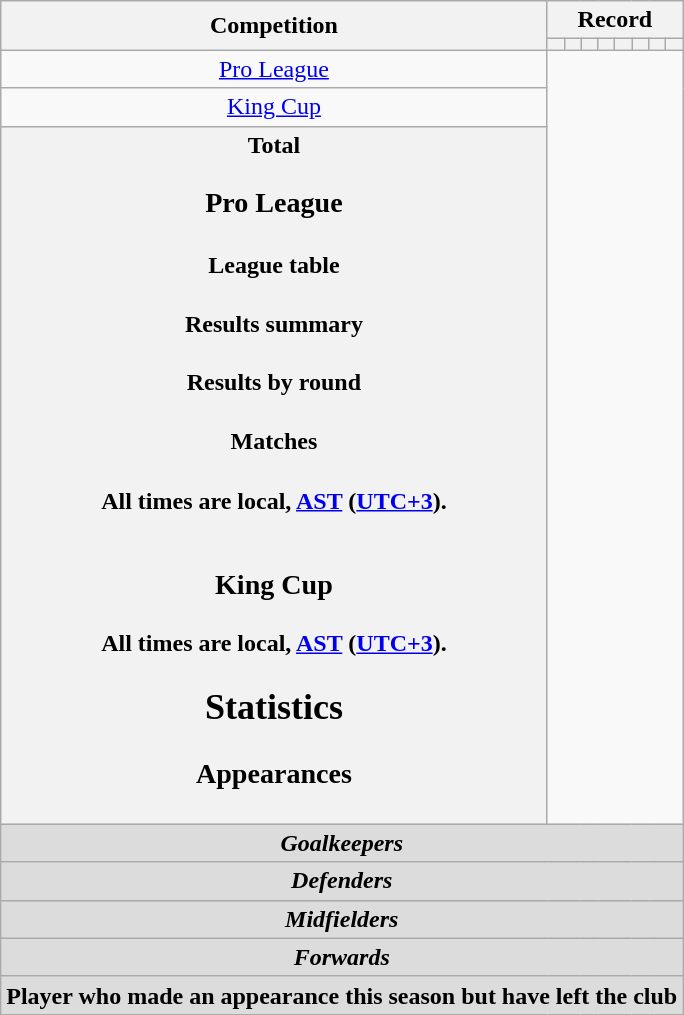<table class="wikitable" style="text-align: center">
<tr>
<th rowspan=2>Competition</th>
<th colspan=8>Record</th>
</tr>
<tr>
<th></th>
<th></th>
<th></th>
<th></th>
<th></th>
<th></th>
<th></th>
<th></th>
</tr>
<tr>
<td><a href='#'>Pro League</a><br></td>
</tr>
<tr>
<td><a href='#'>King Cup</a><br></td>
</tr>
<tr>
<th>Total<br>
<h3>Pro League</h3><h4>League table</h4><h4>Results summary</h4>
<h4>Results by round</h4><h4>Matches</h4>All times are local, <a href='#'>AST</a> (<a href='#'>UTC+3</a>).<br>


<br>
































<h3>King Cup</h3>
All times are local, <a href='#'>AST</a> (<a href='#'>UTC+3</a>).<br>


<h2>Statistics</h2><h3>Appearances</h3></th>
</tr>
<tr>
<th colspan=14 style=background:#dcdcdc; text-align:center><em>Goalkeepers</em><br>



</th>
</tr>
<tr>
<th colspan=14 style=background:#dcdcdc; text-align:center><em>Defenders</em><br>








</th>
</tr>
<tr>
<th colspan=14 style=background:#dcdcdc; text-align:center><em>Midfielders</em><br>









</th>
</tr>
<tr>
<th colspan=14 style=background:#dcdcdc; text-align:center><em>Forwards</em><br>




</th>
</tr>
<tr>
<th colspan=18 style=background:#dcdcdc; text-align:center>Player who made an appearance this season but have left the club<br>



</th>
</tr>
</table>
